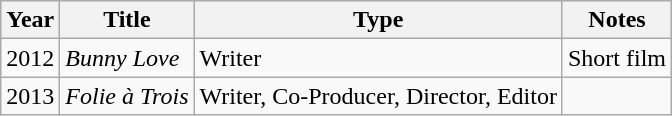<table class="wikitable sortable">
<tr>
<th>Year</th>
<th>Title</th>
<th>Type</th>
<th class="unsortable">Notes</th>
</tr>
<tr>
<td>2012</td>
<td><em>Bunny Love</em></td>
<td>Writer</td>
<td>Short film</td>
</tr>
<tr>
<td>2013</td>
<td><em>Folie à Trois</em></td>
<td>Writer, Co-Producer, Director, Editor</td>
<td></td>
</tr>
</table>
